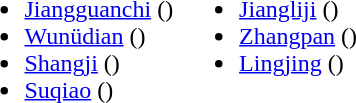<table>
<tr>
<td valign="top"><br><ul><li><a href='#'>Jiangguanchi</a> ()</li><li><a href='#'>Wunüdian</a> ()</li><li><a href='#'>Shangji</a> ()</li><li><a href='#'>Suqiao</a> ()</li></ul></td>
<td valign="top"><br><ul><li><a href='#'>Jiangliji</a> ()</li><li><a href='#'>Zhangpan</a> ()</li><li><a href='#'>Lingjing</a> ()</li></ul></td>
</tr>
</table>
